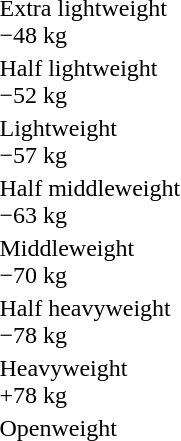<table>
<tr>
<td rowspan=2>Extra lightweight<br>−48 kg</td>
<td rowspan=2></td>
<td rowspan=2></td>
<td></td>
</tr>
<tr>
<td></td>
</tr>
<tr>
<td rowspan=2>Half lightweight<br>−52 kg</td>
<td rowspan=2></td>
<td rowspan=2></td>
<td></td>
</tr>
<tr>
<td></td>
</tr>
<tr>
<td rowspan=2>Lightweight<br>−57 kg</td>
<td rowspan=2></td>
<td rowspan=2></td>
<td></td>
</tr>
<tr>
<td></td>
</tr>
<tr>
<td rowspan=2>Half middleweight<br>−63 kg</td>
<td rowspan=2></td>
<td rowspan=2></td>
<td></td>
</tr>
<tr>
<td></td>
</tr>
<tr>
<td rowspan=2>Middleweight<br>−70 kg</td>
<td rowspan=2></td>
<td rowspan=2></td>
<td></td>
</tr>
<tr>
<td></td>
</tr>
<tr>
<td rowspan=2>Half heavyweight<br>−78 kg</td>
<td rowspan=2></td>
<td rowspan=2></td>
<td></td>
</tr>
<tr>
<td></td>
</tr>
<tr>
<td rowspan=2>Heavyweight<br>+78 kg</td>
<td rowspan=2></td>
<td rowspan=2></td>
<td></td>
</tr>
<tr>
<td></td>
</tr>
<tr>
<td rowspan=2>Openweight</td>
<td rowspan=2></td>
<td rowspan=2></td>
<td></td>
</tr>
<tr>
<td></td>
</tr>
</table>
